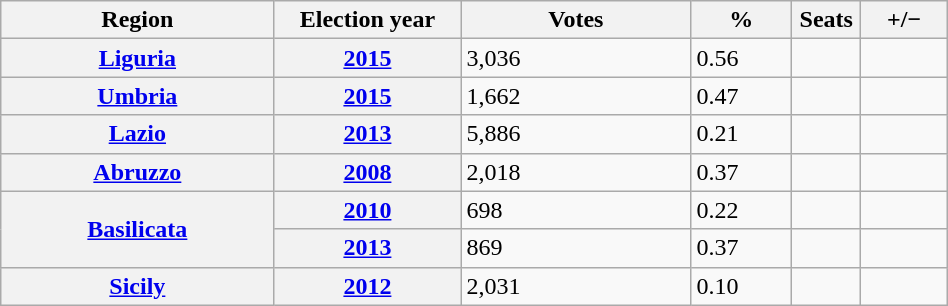<table class="wikitable" style="width:50%; border:1px #AAAAFF solid">
<tr>
<th width="19%">Region</th>
<th width="13%">Election year</th>
<th width="16%">Votes</th>
<th width="7%">%</th>
<th width="1%">Seats</th>
<th width="6%">+/−</th>
</tr>
<tr>
<th><a href='#'>Liguria</a></th>
<th><a href='#'>2015</a></th>
<td>3,036</td>
<td>0.56</td>
<td></td>
<td></td>
</tr>
<tr>
<th><a href='#'>Umbria</a></th>
<th><a href='#'>2015</a></th>
<td>1,662</td>
<td>0.47</td>
<td></td>
<td></td>
</tr>
<tr>
<th><a href='#'>Lazio</a></th>
<th><a href='#'>2013</a></th>
<td>5,886</td>
<td>0.21</td>
<td></td>
<td></td>
</tr>
<tr>
<th><a href='#'>Abruzzo</a></th>
<th><a href='#'>2008</a></th>
<td>2,018</td>
<td>0.37</td>
<td></td>
<td></td>
</tr>
<tr>
<th rowspan="2"><a href='#'>Basilicata</a></th>
<th><a href='#'>2010</a></th>
<td>698</td>
<td>0.22</td>
<td></td>
<td></td>
</tr>
<tr>
<th><a href='#'>2013</a></th>
<td>869</td>
<td>0.37</td>
<td></td>
<td></td>
</tr>
<tr>
<th><a href='#'>Sicily</a></th>
<th><a href='#'>2012</a></th>
<td>2,031</td>
<td>0.10</td>
<td></td>
<td></td>
</tr>
</table>
